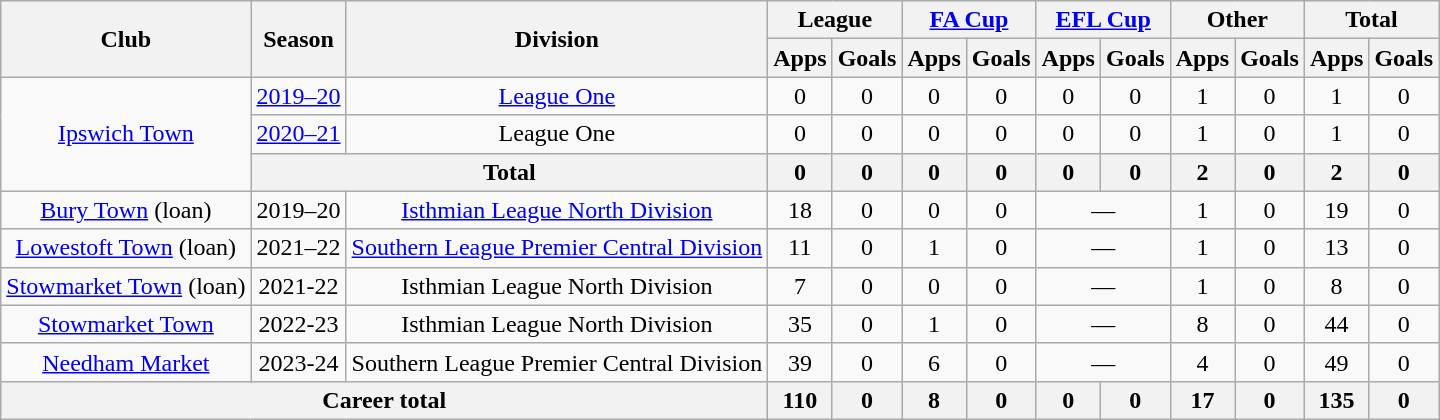<table class="wikitable" style="text-align:center">
<tr>
<th rowspan="2">Club</th>
<th rowspan="2">Season</th>
<th rowspan="2">Division</th>
<th colspan="2">League</th>
<th colspan="2"><a href='#'>FA Cup</a></th>
<th colspan="2"><a href='#'>EFL Cup</a></th>
<th colspan="2">Other</th>
<th colspan="2">Total</th>
</tr>
<tr>
<th>Apps</th>
<th>Goals</th>
<th>Apps</th>
<th>Goals</th>
<th>Apps</th>
<th>Goals</th>
<th>Apps</th>
<th>Goals</th>
<th>Apps</th>
<th>Goals</th>
</tr>
<tr>
<td rowspan=3><a href='#'>Ipswich Town</a></td>
<td><a href='#'>2019–20</a></td>
<td><a href='#'>League One</a></td>
<td>0</td>
<td>0</td>
<td>0</td>
<td>0</td>
<td>0</td>
<td>0</td>
<td>1</td>
<td>0</td>
<td>1</td>
<td>0</td>
</tr>
<tr>
<td><a href='#'>2020–21</a></td>
<td>League One</td>
<td>0</td>
<td>0</td>
<td>0</td>
<td>0</td>
<td>0</td>
<td>0</td>
<td>1</td>
<td>0</td>
<td>1</td>
<td>0</td>
</tr>
<tr>
<th colspan=2>Total</th>
<th>0</th>
<th>0</th>
<th>0</th>
<th>0</th>
<th>0</th>
<th>0</th>
<th>2</th>
<th>0</th>
<th>2</th>
<th>0</th>
</tr>
<tr>
<td><a href='#'>Bury Town</a> (loan)</td>
<td>2019–20</td>
<td><a href='#'>Isthmian League North Division</a></td>
<td>18</td>
<td>0</td>
<td>0</td>
<td>0</td>
<td colspan="2">—</td>
<td>1</td>
<td>0</td>
<td>19</td>
<td>0</td>
</tr>
<tr>
<td><a href='#'>Lowestoft Town</a> (loan)</td>
<td>2021–22</td>
<td><a href='#'>Southern League Premier Central Division</a></td>
<td>11</td>
<td>0</td>
<td>1</td>
<td>0</td>
<td colspan="2">—</td>
<td>1</td>
<td>0</td>
<td>13</td>
<td>0</td>
</tr>
<tr>
<td><a href='#'>Stowmarket Town</a> (loan)</td>
<td>2021-22</td>
<td>Isthmian League North Division</td>
<td>7</td>
<td>0</td>
<td>0</td>
<td>0</td>
<td colspan="2">—</td>
<td>1</td>
<td>0</td>
<td>8</td>
<td>0</td>
</tr>
<tr>
<td><a href='#'>Stowmarket Town</a></td>
<td>2022-23</td>
<td>Isthmian League North Division</td>
<td>35</td>
<td>0</td>
<td>1</td>
<td>0</td>
<td colspan="2">—</td>
<td>8</td>
<td>0</td>
<td>44</td>
<td>0</td>
</tr>
<tr>
<td><a href='#'>Needham Market</a></td>
<td>2023-24</td>
<td>Southern League Premier Central Division</td>
<td>39</td>
<td>0</td>
<td>6</td>
<td>0</td>
<td colspan="2">—</td>
<td>4</td>
<td>0</td>
<td>49</td>
<td>0</td>
</tr>
<tr>
<th colspan=3>Career total</th>
<th>110</th>
<th>0</th>
<th>8</th>
<th>0</th>
<th>0</th>
<th>0</th>
<th>17</th>
<th>0</th>
<th>135</th>
<th>0</th>
</tr>
</table>
